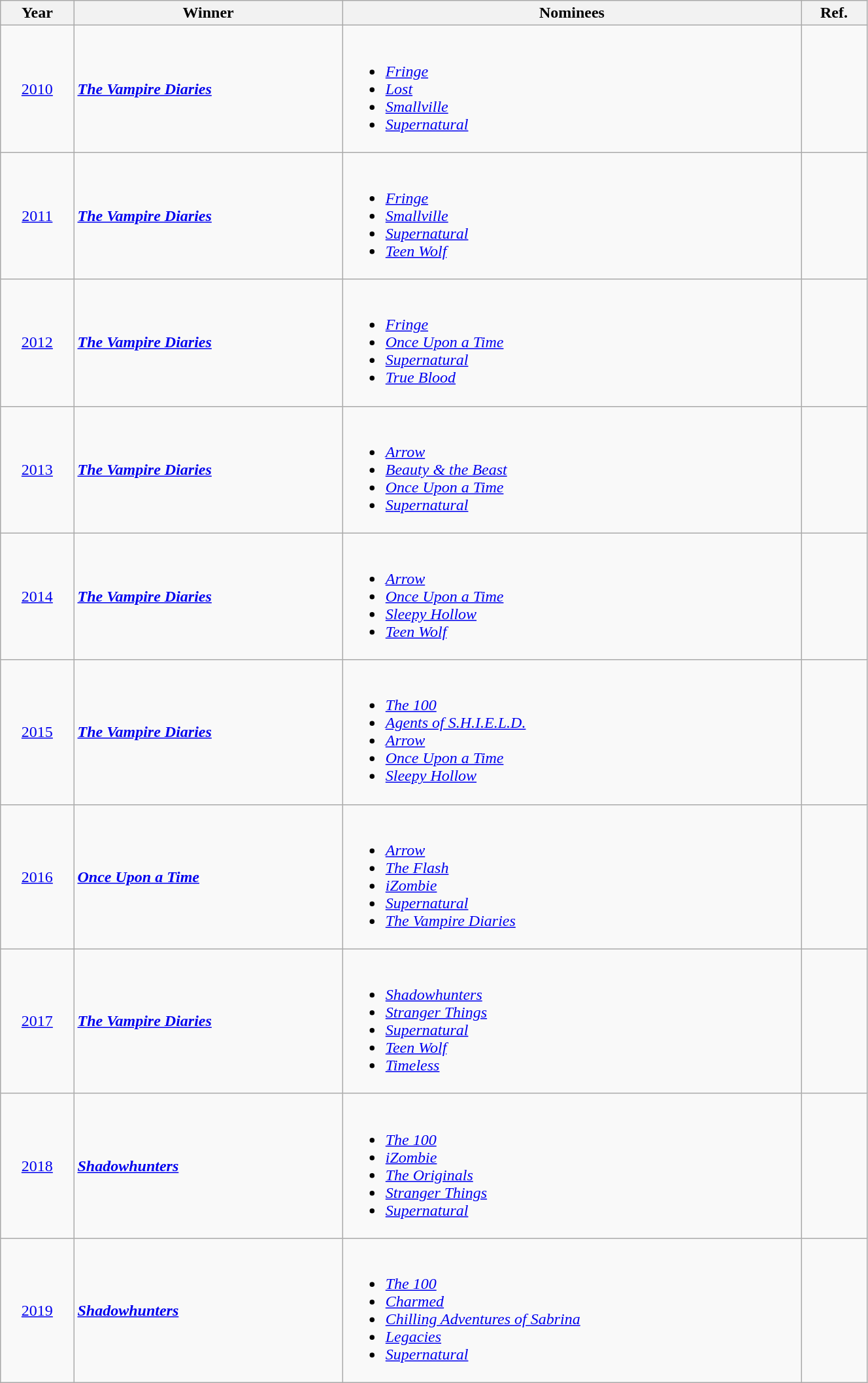<table class="wikitable" width=70%>
<tr>
<th>Year</th>
<th>Winner</th>
<th>Nominees</th>
<th>Ref.</th>
</tr>
<tr>
<td align="center"><a href='#'>2010</a></td>
<td><strong><em><a href='#'>The Vampire Diaries</a></em></strong></td>
<td><br><ul><li><em><a href='#'>Fringe</a></em></li><li><em><a href='#'>Lost</a></em></li><li><em><a href='#'>Smallville</a></em></li><li><em><a href='#'>Supernatural</a></em></li></ul></td>
<td align="center"></td>
</tr>
<tr>
<td align="center"><a href='#'>2011</a></td>
<td><strong><em><a href='#'>The Vampire Diaries</a></em></strong></td>
<td><br><ul><li><em><a href='#'>Fringe</a></em></li><li><em><a href='#'>Smallville</a></em></li><li><em><a href='#'>Supernatural</a></em></li><li><em><a href='#'>Teen Wolf</a></em></li></ul></td>
<td align="center"></td>
</tr>
<tr>
<td align="center"><a href='#'>2012</a></td>
<td><strong><em><a href='#'>The Vampire Diaries</a></em></strong></td>
<td><br><ul><li><em><a href='#'>Fringe</a></em></li><li><em><a href='#'>Once Upon a Time</a></em></li><li><em><a href='#'>Supernatural</a></em></li><li><em><a href='#'>True Blood</a></em></li></ul></td>
<td align="center"></td>
</tr>
<tr>
<td align="center"><a href='#'>2013</a></td>
<td><strong><em><a href='#'>The Vampire Diaries</a></em></strong></td>
<td><br><ul><li><em><a href='#'>Arrow</a></em></li><li><em><a href='#'>Beauty & the Beast</a></em></li><li><em><a href='#'>Once Upon a Time</a></em></li><li><em><a href='#'>Supernatural</a></em></li></ul></td>
<td align="center"></td>
</tr>
<tr>
<td align="center"><a href='#'>2014</a></td>
<td><strong><em><a href='#'>The Vampire Diaries</a></em></strong></td>
<td><br><ul><li><em><a href='#'>Arrow</a></em></li><li><em><a href='#'>Once Upon a Time</a></em></li><li><em><a href='#'>Sleepy Hollow</a></em></li><li><em><a href='#'>Teen Wolf</a></em></li></ul></td>
<td align="center"></td>
</tr>
<tr>
<td align="center"><a href='#'>2015</a></td>
<td><strong><em><a href='#'>The Vampire Diaries</a></em></strong></td>
<td><br><ul><li><em><a href='#'>The 100</a></em></li><li><em><a href='#'>Agents of S.H.I.E.L.D.</a></em></li><li><em><a href='#'>Arrow</a></em></li><li><em><a href='#'>Once Upon a Time</a></em></li><li><em><a href='#'>Sleepy Hollow</a></em></li></ul></td>
<td align="center"></td>
</tr>
<tr>
<td align="center"><a href='#'>2016</a></td>
<td><strong><em><a href='#'>Once Upon a Time</a></em></strong></td>
<td><br><ul><li><em><a href='#'>Arrow</a></em></li><li><em><a href='#'>The Flash</a></em></li><li><em><a href='#'>iZombie</a></em></li><li><em><a href='#'>Supernatural</a></em></li><li><em><a href='#'>The Vampire Diaries</a></em></li></ul></td>
<td align="center"></td>
</tr>
<tr>
<td align="center"><a href='#'>2017</a></td>
<td><strong><em><a href='#'>The Vampire Diaries</a></em></strong></td>
<td><br><ul><li><em><a href='#'>Shadowhunters</a></em></li><li><em><a href='#'>Stranger Things</a></em></li><li><em><a href='#'>Supernatural</a></em></li><li><em><a href='#'>Teen Wolf</a></em></li><li><em><a href='#'>Timeless</a></em></li></ul></td>
<td align="center"></td>
</tr>
<tr>
<td align="center"><a href='#'>2018</a></td>
<td><strong><em><a href='#'>Shadowhunters</a></em></strong></td>
<td><br><ul><li><em><a href='#'>The 100</a></em></li><li><em><a href='#'>iZombie</a></em></li><li><em><a href='#'>The Originals</a></em></li><li><em><a href='#'>Stranger Things</a></em></li><li><em><a href='#'>Supernatural</a></em></li></ul></td>
<td align="center"></td>
</tr>
<tr>
<td align="center"><a href='#'>2019</a></td>
<td><strong><em><a href='#'>Shadowhunters</a></em></strong></td>
<td><br><ul><li><em><a href='#'>The 100</a></em></li><li><em><a href='#'>Charmed</a></em></li><li><em><a href='#'>Chilling Adventures of Sabrina</a></em></li><li><em><a href='#'>Legacies</a></em></li><li><em><a href='#'>Supernatural</a></em></li></ul></td>
<td align="center"></td>
</tr>
</table>
